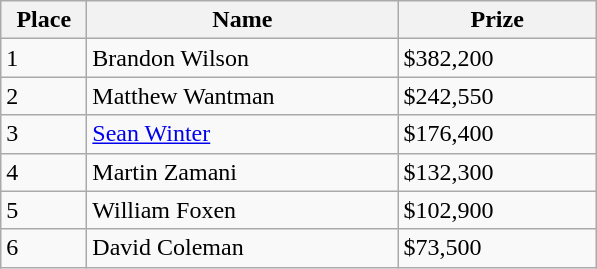<table class="wikitable">
<tr>
<th width="50">Place</th>
<th width="200">Name</th>
<th width="125">Prize</th>
</tr>
<tr>
<td>1</td>
<td> Brandon Wilson</td>
<td>$382,200</td>
</tr>
<tr>
<td>2</td>
<td> Matthew Wantman</td>
<td>$242,550</td>
</tr>
<tr>
<td>3</td>
<td> <a href='#'>Sean Winter</a></td>
<td>$176,400</td>
</tr>
<tr>
<td>4</td>
<td> Martin Zamani</td>
<td>$132,300</td>
</tr>
<tr>
<td>5</td>
<td> William Foxen</td>
<td>$102,900</td>
</tr>
<tr>
<td>6</td>
<td> David Coleman</td>
<td>$73,500</td>
</tr>
</table>
